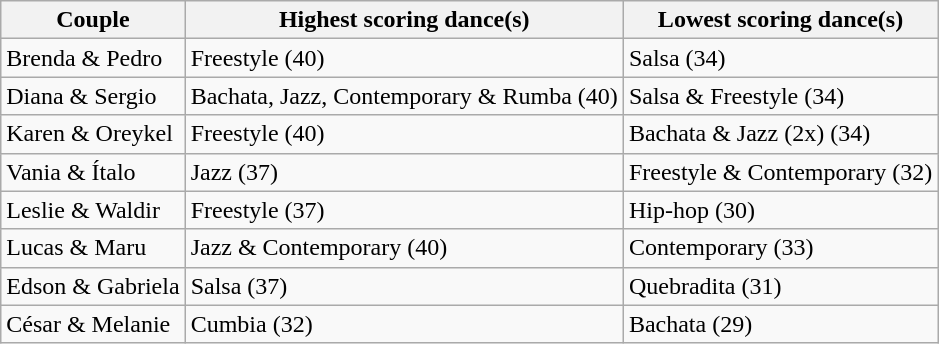<table class="wikitable">
<tr>
<th>Couple</th>
<th>Highest scoring dance(s)</th>
<th>Lowest scoring dance(s)</th>
</tr>
<tr>
<td>Brenda & Pedro</td>
<td>Freestyle (40)</td>
<td>Salsa (34)</td>
</tr>
<tr>
<td>Diana & Sergio</td>
<td>Bachata, Jazz, Contemporary & Rumba (40)</td>
<td>Salsa & Freestyle (34)</td>
</tr>
<tr>
<td>Karen & Oreykel</td>
<td>Freestyle (40)</td>
<td>Bachata & Jazz (2x) (34)</td>
</tr>
<tr>
<td>Vania & Ítalo</td>
<td>Jazz (37)</td>
<td>Freestyle & Contemporary (32)</td>
</tr>
<tr>
<td>Leslie & Waldir</td>
<td>Freestyle (37)</td>
<td>Hip-hop (30)</td>
</tr>
<tr>
<td>Lucas & Maru</td>
<td>Jazz & Contemporary (40)</td>
<td>Contemporary (33)</td>
</tr>
<tr>
<td>Edson & Gabriela</td>
<td>Salsa (37)</td>
<td>Quebradita (31)</td>
</tr>
<tr>
<td>César & Melanie</td>
<td>Cumbia (32)</td>
<td>Bachata (29)</td>
</tr>
</table>
